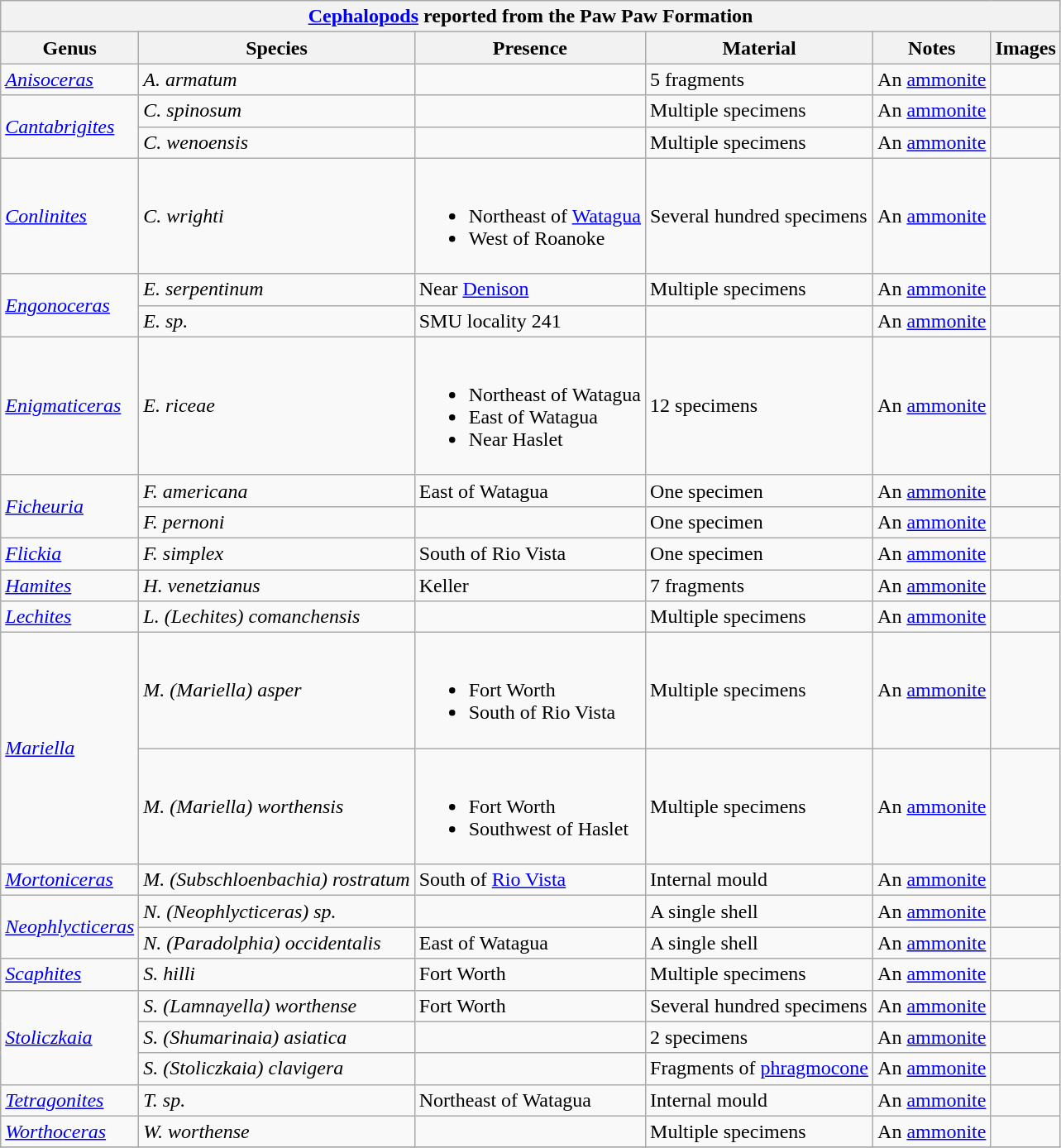<table class="wikitable" align="center">
<tr>
<th colspan="6" align="center"><strong><a href='#'>Cephalopods</a> reported from the Paw Paw Formation</strong></th>
</tr>
<tr>
<th>Genus</th>
<th>Species</th>
<th>Presence</th>
<th><strong>Material</strong></th>
<th>Notes</th>
<th>Images</th>
</tr>
<tr>
<td><em><a href='#'>Anisoceras</a></em></td>
<td><em>A. armatum</em></td>
<td></td>
<td>5 fragments</td>
<td>An <a href='#'>ammonite</a></td>
<td></td>
</tr>
<tr>
<td rowspan="2"><em><a href='#'>Cantabrigites</a></em></td>
<td><em>C. spinosum</em></td>
<td></td>
<td>Multiple specimens</td>
<td>An <a href='#'>ammonite</a></td>
<td></td>
</tr>
<tr>
<td><em>C. wenoensis</em></td>
<td></td>
<td>Multiple specimens</td>
<td>An <a href='#'>ammonite</a></td>
<td></td>
</tr>
<tr>
<td><em><a href='#'>Conlinites</a></em></td>
<td><em>C. wrighti</em></td>
<td><br><ul><li>Northeast of <a href='#'>Watagua</a></li><li>West of Roanoke</li></ul></td>
<td>Several hundred specimens</td>
<td>An <a href='#'>ammonite</a></td>
<td></td>
</tr>
<tr>
<td rowspan="2"><em><a href='#'>Engonoceras</a></em></td>
<td><em>E. serpentinum</em></td>
<td>Near <a href='#'>Denison</a></td>
<td>Multiple specimens</td>
<td>An <a href='#'>ammonite</a></td>
<td></td>
</tr>
<tr>
<td><em>E. sp.</em></td>
<td>SMU locality 241</td>
<td></td>
<td>An <a href='#'>ammonite</a></td>
<td></td>
</tr>
<tr>
<td><em><a href='#'>Enigmaticeras</a></em></td>
<td><em>E. riceae</em></td>
<td><br><ul><li>Northeast of Watagua</li><li>East of Watagua</li><li>Near Haslet</li></ul></td>
<td>12 specimens</td>
<td>An <a href='#'>ammonite</a></td>
<td></td>
</tr>
<tr>
<td rowspan="2"><em><a href='#'>Ficheuria</a></em></td>
<td><em>F. americana</em></td>
<td>East of Watagua</td>
<td>One specimen</td>
<td>An <a href='#'>ammonite</a></td>
<td></td>
</tr>
<tr>
<td><em>F. pernoni</em></td>
<td></td>
<td>One specimen</td>
<td>An <a href='#'>ammonite</a></td>
<td></td>
</tr>
<tr>
<td><em><a href='#'>Flickia</a></em></td>
<td><em>F. simplex</em></td>
<td>South of Rio Vista</td>
<td>One specimen</td>
<td>An <a href='#'>ammonite</a></td>
<td></td>
</tr>
<tr>
<td><em><a href='#'>Hamites</a></em></td>
<td><em>H. venetzianus</em></td>
<td>Keller</td>
<td>7 fragments</td>
<td>An <a href='#'>ammonite</a></td>
<td></td>
</tr>
<tr>
<td><em><a href='#'>Lechites</a></em></td>
<td><em>L. (Lechites) comanchensis</em></td>
<td></td>
<td>Multiple specimens</td>
<td>An <a href='#'>ammonite</a></td>
<td></td>
</tr>
<tr>
<td rowspan="2"><em><a href='#'>Mariella</a></em></td>
<td><em>M. (Mariella) asper</em></td>
<td><br><ul><li>Fort Worth</li><li>South of Rio Vista</li></ul></td>
<td>Multiple specimens</td>
<td>An <a href='#'>ammonite</a></td>
<td></td>
</tr>
<tr>
<td><em>M. (Mariella) worthensis</em></td>
<td><br><ul><li>Fort Worth</li><li>Southwest of Haslet</li></ul></td>
<td>Multiple specimens</td>
<td>An <a href='#'>ammonite</a></td>
<td></td>
</tr>
<tr>
<td><em><a href='#'>Mortoniceras</a></em></td>
<td><em>M. (Subschloenbachia) rostratum</em></td>
<td>South of <a href='#'>Rio Vista</a></td>
<td>Internal mould</td>
<td>An <a href='#'>ammonite</a></td>
<td></td>
</tr>
<tr>
<td rowspan="2"><em><a href='#'>Neophlycticeras</a></em></td>
<td><em>N. (Neophlycticeras) sp.</em></td>
<td></td>
<td>A single shell</td>
<td>An <a href='#'>ammonite</a></td>
<td></td>
</tr>
<tr>
<td><em>N. (Paradolphia) occidentalis</em></td>
<td>East of Watagua</td>
<td>A single shell</td>
<td>An <a href='#'>ammonite</a></td>
<td></td>
</tr>
<tr>
<td><em><a href='#'>Scaphites</a></em></td>
<td><em>S. hilli</em></td>
<td>Fort Worth</td>
<td>Multiple specimens</td>
<td>An <a href='#'>ammonite</a></td>
<td></td>
</tr>
<tr>
<td rowspan="3"><em><a href='#'>Stoliczkaia</a></em></td>
<td><em>S. (Lamnayella) worthense</em></td>
<td>Fort Worth</td>
<td>Several hundred specimens</td>
<td>An <a href='#'>ammonite</a></td>
<td></td>
</tr>
<tr>
<td><em>S. (Shumarinaia) asiatica</em></td>
<td></td>
<td>2 specimens</td>
<td>An <a href='#'>ammonite</a></td>
<td></td>
</tr>
<tr>
<td><em>S. (Stoliczkaia) clavigera</em></td>
<td></td>
<td>Fragments of <a href='#'>phragmocone</a></td>
<td>An <a href='#'>ammonite</a></td>
<td></td>
</tr>
<tr>
<td><em><a href='#'>Tetragonites</a></em></td>
<td><em>T. sp.</em></td>
<td>Northeast of Watagua</td>
<td>Internal mould</td>
<td>An <a href='#'>ammonite</a></td>
<td></td>
</tr>
<tr>
<td><em><a href='#'>Worthoceras</a></em></td>
<td><em>W. worthense</em></td>
<td></td>
<td>Multiple specimens</td>
<td>An <a href='#'>ammonite</a></td>
<td></td>
</tr>
<tr>
</tr>
</table>
